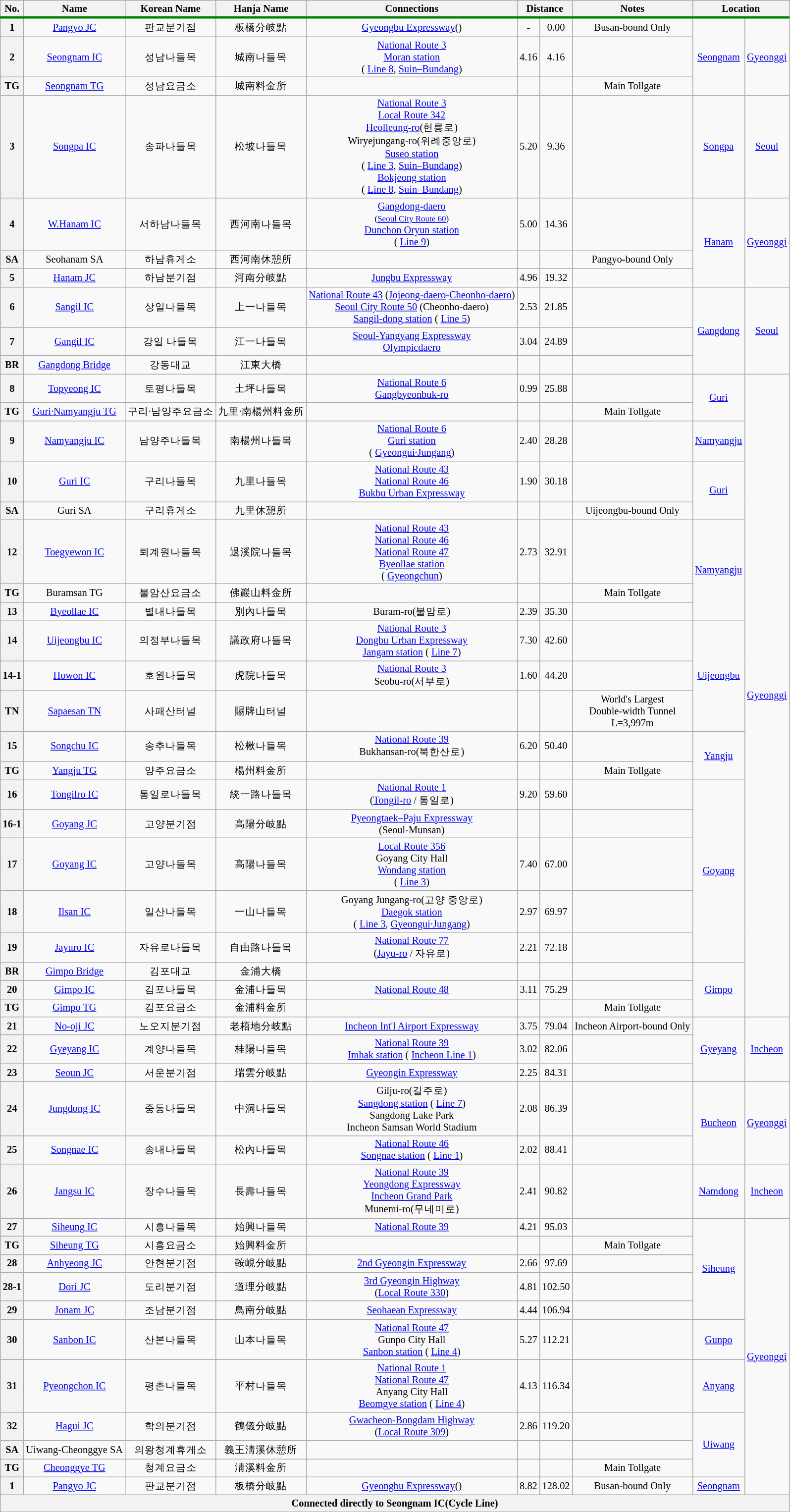<table class="wikitable" style="font-size: 85%; text-align: center;">
<tr style="border-bottom:solid 0.25em green;">
<th>No.</th>
<th>Name</th>
<th>Korean Name</th>
<th>Hanja Name</th>
<th>Connections</th>
<th colspan="2">Distance</th>
<th>Notes</th>
<th colspan="2">Location</th>
</tr>
<tr>
<th>1</th>
<td><a href='#'>Pangyo JC</a></td>
<td>판교분기점</td>
<td>板橋分岐點</td>
<td> <a href='#'>Gyeongbu Expressway</a>()</td>
<td>-</td>
<td>0.00</td>
<td>Busan-bound Only</td>
<td rowspan="3"><a href='#'>Seongnam</a></td>
<td rowspan="3"><a href='#'>Gyeonggi</a></td>
</tr>
<tr>
<th>2</th>
<td><a href='#'>Seongnam IC</a></td>
<td>성남나들목</td>
<td>城南나들목</td>
<td> <a href='#'>National Route 3</a><br> <a href='#'>Moran station</a><br>(  <a href='#'>Line 8</a>, <a href='#'>Suin–Bundang</a>)</td>
<td>4.16</td>
<td>4.16</td>
<td></td>
</tr>
<tr>
<th>TG</th>
<td><a href='#'>Seongnam TG</a></td>
<td>성남요금소</td>
<td>城南料金所</td>
<td></td>
<td></td>
<td></td>
<td>Main Tollgate</td>
</tr>
<tr>
<th>3</th>
<td><a href='#'>Songpa IC</a></td>
<td>송파나들목</td>
<td>松坡나들목</td>
<td> <a href='#'>National Route 3</a><br><a href='#'>Local Route 342</a><br><a href='#'>Heolleung-ro</a>(헌릉로)<br>Wiryejungang-ro(위례중앙로)<br> <a href='#'>Suseo station</a><br>(  <a href='#'>Line 3</a>, <a href='#'>Suin–Bundang</a>)<br> <a href='#'>Bokjeong station</a><br>(  <a href='#'>Line 8</a>, <a href='#'>Suin–Bundang</a>)</td>
<td>5.20</td>
<td>9.36</td>
<td></td>
<td><a href='#'>Songpa</a></td>
<td><a href='#'>Seoul</a></td>
</tr>
<tr>
<th>4</th>
<td><a href='#'>W.Hanam IC</a></td>
<td>서하남나들목</td>
<td>西河南나들목</td>
<td><a href='#'>Gangdong-daero</a><br><small>(<a href='#'>Seoul City Route 60</a>)</small><br> <a href='#'>Dunchon Oryun station</a><br>( <a href='#'>Line 9</a>)</td>
<td>5.00</td>
<td>14.36</td>
<td></td>
<td rowspan="3"><a href='#'>Hanam</a></td>
<td rowspan="3"><a href='#'>Gyeonggi</a></td>
</tr>
<tr>
<th>SA</th>
<td>Seohanam SA</td>
<td>하남휴게소</td>
<td>西河南休憩所</td>
<td></td>
<td></td>
<td></td>
<td>Pangyo-bound Only</td>
</tr>
<tr>
<th>5</th>
<td><a href='#'>Hanam JC</a></td>
<td>하남분기점</td>
<td>河南分岐點</td>
<td> <a href='#'>Jungbu Expressway</a></td>
<td>4.96</td>
<td>19.32</td>
<td></td>
</tr>
<tr>
<th>6</th>
<td><a href='#'>Sangil IC</a></td>
<td>상일나들목</td>
<td>上一나들목</td>
<td> <a href='#'>National Route 43</a> (<a href='#'>Jojeong-daero</a>-<a href='#'>Cheonho-daero</a>)<br><a href='#'>Seoul City Route 50</a> (Cheonho-daero)<br> <a href='#'>Sangil-dong station</a> ( <a href='#'>Line 5</a>)</td>
<td>2.53</td>
<td>21.85</td>
<td></td>
<td rowspan="3"><a href='#'>Gangdong</a></td>
<td rowspan="3"><a href='#'>Seoul</a></td>
</tr>
<tr>
<th>7</th>
<td><a href='#'>Gangil IC</a></td>
<td>강일 나들목</td>
<td>江一나들목</td>
<td> <a href='#'>Seoul-Yangyang Expressway</a><br> <a href='#'>Olympicdaero</a></td>
<td>3.04</td>
<td>24.89</td>
<td></td>
</tr>
<tr>
<th>BR</th>
<td><a href='#'>Gangdong Bridge</a></td>
<td>강동대교</td>
<td>江東大橋</td>
<td></td>
<td></td>
<td></td>
<td></td>
</tr>
<tr>
<th>8</th>
<td><a href='#'>Topyeong IC</a></td>
<td>토평나들목</td>
<td>土坪나들목</td>
<td> <a href='#'>National Route 6</a><br> <a href='#'>Gangbyeonbuk-ro</a></td>
<td>0.99</td>
<td>25.88</td>
<td></td>
<td rowspan="2"><a href='#'>Guri</a></td>
<td rowspan="21"><a href='#'>Gyeonggi</a></td>
</tr>
<tr>
<th>TG</th>
<td><a href='#'>Guri·Namyangju TG</a></td>
<td>구리·남양주요금소</td>
<td>九里·南楊州料金所</td>
<td></td>
<td></td>
<td></td>
<td>Main Tollgate</td>
</tr>
<tr>
<th>9</th>
<td><a href='#'>Namyangju IC</a></td>
<td>남양주나들목</td>
<td>南楊州나들목</td>
<td> <a href='#'>National Route 6</a><br> <a href='#'>Guri station</a><br>( <a href='#'>Gyeongui·Jungang</a>)</td>
<td>2.40</td>
<td>28.28</td>
<td></td>
<td><a href='#'>Namyangju</a></td>
</tr>
<tr>
<th>10</th>
<td><a href='#'>Guri IC</a></td>
<td>구리나들목</td>
<td>九里나들목</td>
<td> <a href='#'>National Route 43</a><br> <a href='#'>National Route 46</a><br> <a href='#'>Bukbu Urban Expressway</a></td>
<td>1.90</td>
<td>30.18</td>
<td></td>
<td rowspan="2"><a href='#'>Guri</a></td>
</tr>
<tr>
<th>SA</th>
<td>Guri SA</td>
<td>구리휴게소</td>
<td>九里休憩所</td>
<td></td>
<td></td>
<td></td>
<td>Uijeongbu-bound Only</td>
</tr>
<tr>
<th>12</th>
<td><a href='#'>Toegyewon IC</a></td>
<td>퇴계원나들목</td>
<td>退溪院나들목</td>
<td> <a href='#'>National Route 43</a><br> <a href='#'>National Route 46</a><br> <a href='#'>National Route 47</a><br> <a href='#'>Byeollae station</a><br>( <a href='#'>Gyeongchun</a>)</td>
<td>2.73</td>
<td>32.91</td>
<td></td>
<td rowspan="3"><a href='#'>Namyangju</a></td>
</tr>
<tr>
<th>TG</th>
<td>Buramsan TG</td>
<td>불암산요금소</td>
<td>佛巖山料金所</td>
<td></td>
<td></td>
<td></td>
<td>Main Tollgate</td>
</tr>
<tr>
<th>13</th>
<td><a href='#'>Byeollae IC</a></td>
<td>별내나들목</td>
<td>別內나들목</td>
<td>Buram-ro(불암로)</td>
<td>2.39</td>
<td>35.30</td>
<td></td>
</tr>
<tr>
<th>14</th>
<td><a href='#'>Uijeongbu IC</a></td>
<td>의정부나들목</td>
<td>議政府나들목</td>
<td> <a href='#'>National Route 3</a><br> <a href='#'>Dongbu Urban Expressway</a><br> <a href='#'>Jangam station</a> ( <a href='#'>Line 7</a>)</td>
<td>7.30</td>
<td>42.60</td>
<td></td>
<td rowspan="3"><a href='#'>Uijeongbu</a></td>
</tr>
<tr>
<th>14-1</th>
<td><a href='#'>Howon IC</a></td>
<td>호원나들목</td>
<td>虎院나들목</td>
<td> <a href='#'>National Route 3</a><br>Seobu-ro(서부로)</td>
<td>1.60</td>
<td>44.20</td>
<td></td>
</tr>
<tr>
<th>TN</th>
<td><a href='#'>Sapaesan TN</a></td>
<td>사패산터널</td>
<td>賜牌山터널</td>
<td></td>
<td></td>
<td></td>
<td>World's Largest<br>Double-width Tunnel<br>L=3,997m</td>
</tr>
<tr>
<th>15</th>
<td><a href='#'>Songchu IC</a></td>
<td>송추나들목</td>
<td>松楸나들목</td>
<td> <a href='#'>National Route 39</a><br>Bukhansan-ro(북한산로)</td>
<td>6.20</td>
<td>50.40</td>
<td></td>
<td rowspan="2"><a href='#'>Yangju</a></td>
</tr>
<tr>
<th>TG</th>
<td><a href='#'>Yangju TG</a></td>
<td>양주요금소</td>
<td>楊州料金所</td>
<td></td>
<td></td>
<td></td>
<td>Main Tollgate</td>
</tr>
<tr>
<th>16</th>
<td><a href='#'>Tongilro IC</a></td>
<td>통일로나들목</td>
<td>統一路나들목</td>
<td> <a href='#'>National Route 1</a><br>(<a href='#'>Tongil-ro</a> / 통일로)</td>
<td>9.20</td>
<td>59.60</td>
<td></td>
<td rowspan="5"><a href='#'>Goyang</a></td>
</tr>
<tr>
<th>16-1</th>
<td><a href='#'>Goyang JC</a></td>
<td>고양분기점</td>
<td>高陽分岐點</td>
<td> <a href='#'>Pyeongtaek–Paju Expressway</a><br>(Seoul-Munsan)</td>
<td></td>
<td></td>
<td></td>
</tr>
<tr>
<th>17</th>
<td><a href='#'>Goyang IC</a></td>
<td>고양나들목</td>
<td>高陽나들목</td>
<td><a href='#'>Local Route 356</a><br>Goyang City Hall<br> <a href='#'>Wondang station</a><br>( <a href='#'>Line 3</a>)</td>
<td>7.40</td>
<td>67.00</td>
<td></td>
</tr>
<tr>
<th>18</th>
<td><a href='#'>Ilsan IC</a></td>
<td>일산나들목</td>
<td>一山나들목</td>
<td>Goyang Jungang-ro(고양 중앙로)<br> <a href='#'>Daegok station</a><br>(  <a href='#'>Line 3</a>, <a href='#'>Gyeongui·Jungang</a>)</td>
<td>2.97</td>
<td>69.97</td>
<td></td>
</tr>
<tr>
<th>19</th>
<td><a href='#'>Jayuro IC</a></td>
<td>자유로나들목</td>
<td>自由路나들목</td>
<td> <a href='#'>National Route 77</a><br>(<a href='#'>Jayu-ro</a> / 자유로)</td>
<td>2.21</td>
<td>72.18</td>
<td></td>
</tr>
<tr>
<th>BR</th>
<td><a href='#'>Gimpo Bridge</a></td>
<td>김포대교</td>
<td>金浦大橋</td>
<td></td>
<td></td>
<td></td>
<td></td>
<td rowspan="3"><a href='#'>Gimpo</a></td>
</tr>
<tr>
<th>20</th>
<td><a href='#'>Gimpo IC</a></td>
<td>김포나들목</td>
<td>金浦나들목</td>
<td> <a href='#'>National Route 48</a></td>
<td>3.11</td>
<td>75.29</td>
<td></td>
</tr>
<tr>
<th>TG</th>
<td><a href='#'>Gimpo TG</a></td>
<td>김포요금소</td>
<td>金浦料金所</td>
<td></td>
<td></td>
<td></td>
<td>Main Tollgate</td>
</tr>
<tr>
<th>21</th>
<td><a href='#'>No-oji JC</a></td>
<td>노오지분기점</td>
<td>老梧地分岐點</td>
<td> <a href='#'>Incheon Int'l Airport Expressway</a></td>
<td>3.75</td>
<td>79.04</td>
<td>Incheon Airport-bound Only</td>
<td rowspan="3"><a href='#'>Gyeyang</a></td>
<td rowspan="3"><a href='#'>Incheon</a></td>
</tr>
<tr>
<th>22</th>
<td><a href='#'>Gyeyang IC</a></td>
<td>계양나들목</td>
<td>桂陽나들목</td>
<td> <a href='#'>National Route 39</a><br> <a href='#'>Imhak station</a> ( <a href='#'>Incheon Line 1</a>)</td>
<td>3.02</td>
<td>82.06</td>
<td></td>
</tr>
<tr>
<th>23</th>
<td><a href='#'>Seoun JC</a></td>
<td>서운분기점</td>
<td>瑞雲分岐點</td>
<td> <a href='#'>Gyeongin Expressway</a></td>
<td>2.25</td>
<td>84.31</td>
<td></td>
</tr>
<tr>
<th>24</th>
<td><a href='#'>Jungdong IC</a></td>
<td>중동나들목</td>
<td>中洞나들목</td>
<td>Gilju-ro(길주로)<br> <a href='#'>Sangdong station</a> ( <a href='#'>Line 7</a>)<br>Sangdong Lake Park<br>Incheon Samsan World Stadium</td>
<td>2.08</td>
<td>86.39</td>
<td></td>
<td rowspan="2"><a href='#'>Bucheon</a></td>
<td rowspan="2"><a href='#'>Gyeonggi</a></td>
</tr>
<tr>
<th>25</th>
<td><a href='#'>Songnae IC</a></td>
<td>송내나들목</td>
<td>松內나들목</td>
<td> <a href='#'>National Route 46</a><br> <a href='#'>Songnae station</a> ( <a href='#'>Line 1</a>)</td>
<td>2.02</td>
<td>88.41</td>
<td></td>
</tr>
<tr>
<th>26</th>
<td><a href='#'>Jangsu IC</a></td>
<td>장수나들목</td>
<td>長壽나들목</td>
<td> <a href='#'>National Route 39</a><br> <a href='#'>Yeongdong Expressway</a><br><a href='#'>Incheon Grand Park</a><br>Munemi-ro(무네미로)</td>
<td>2.41</td>
<td>90.82</td>
<td></td>
<td><a href='#'>Namdong</a></td>
<td><a href='#'>Incheon</a></td>
</tr>
<tr>
<th>27</th>
<td><a href='#'>Siheung IC</a></td>
<td>시흥나들목</td>
<td>始興나들목</td>
<td> <a href='#'>National Route 39</a></td>
<td>4.21</td>
<td>95.03</td>
<td></td>
<td rowspan="5"><a href='#'>Siheung</a></td>
<td rowspan="11"><a href='#'>Gyeonggi</a></td>
</tr>
<tr>
<th>TG</th>
<td><a href='#'>Siheung TG</a></td>
<td>시흥요금소</td>
<td>始興料金所</td>
<td></td>
<td></td>
<td></td>
<td>Main Tollgate</td>
</tr>
<tr>
<th>28</th>
<td><a href='#'>Anhyeong JC</a></td>
<td>안현분기점</td>
<td>鞍峴分岐點</td>
<td> <a href='#'>2nd Gyeongin Expressway</a></td>
<td>2.66</td>
<td>97.69</td>
<td></td>
</tr>
<tr>
<th>28-1</th>
<td><a href='#'>Dori JC</a></td>
<td>도리분기점</td>
<td>道理分岐點</td>
<td> <a href='#'>3rd Gyeongin Highway</a><br>(<a href='#'>Local Route 330</a>)</td>
<td>4.81</td>
<td>102.50</td>
<td></td>
</tr>
<tr>
<th>29</th>
<td><a href='#'>Jonam JC</a></td>
<td>조남분기점</td>
<td>鳥南分岐點</td>
<td> <a href='#'>Seohaean Expressway</a></td>
<td>4.44</td>
<td>106.94</td>
<td></td>
</tr>
<tr>
<th>30</th>
<td><a href='#'>Sanbon IC</a></td>
<td>산본나들목</td>
<td>山本나들목</td>
<td> <a href='#'>National Route 47</a><br>Gunpo City Hall<br> <a href='#'>Sanbon station</a> ( <a href='#'>Line 4</a>)</td>
<td>5.27</td>
<td>112.21</td>
<td></td>
<td><a href='#'>Gunpo</a></td>
</tr>
<tr>
<th>31</th>
<td><a href='#'>Pyeongchon IC</a></td>
<td>평촌나들목</td>
<td>平村나들목</td>
<td> <a href='#'>National Route 1</a><br> <a href='#'>National Route 47</a><br>Anyang City Hall<br> <a href='#'>Beomgye station</a> ( <a href='#'>Line 4</a>)</td>
<td>4.13</td>
<td>116.34</td>
<td></td>
<td><a href='#'>Anyang</a></td>
</tr>
<tr>
<th>32</th>
<td><a href='#'>Hagui JC</a></td>
<td>학의분기점</td>
<td>鶴儀分岐點</td>
<td> <a href='#'>Gwacheon-Bongdam Highway</a><br>(<a href='#'>Local Route 309</a>)</td>
<td>2.86</td>
<td>119.20</td>
<td></td>
<td rowspan="3"><a href='#'>Uiwang</a></td>
</tr>
<tr>
<th>SA</th>
<td>Uiwang-Cheonggye SA</td>
<td>의왕청계휴게소</td>
<td>義王淸溪休憩所</td>
<td></td>
<td></td>
<td></td>
<td></td>
</tr>
<tr>
<th>TG</th>
<td><a href='#'>Cheonggye TG</a></td>
<td>청계요금소</td>
<td>淸溪料金所</td>
<td></td>
<td></td>
<td></td>
<td>Main Tollgate</td>
</tr>
<tr>
<th>1</th>
<td><a href='#'>Pangyo JC</a></td>
<td>판교분기점</td>
<td>板橋分岐點</td>
<td> <a href='#'>Gyeongbu Expressway</a>()</td>
<td>8.82</td>
<td>128.02</td>
<td>Busan-bound Only</td>
<td><a href='#'>Seongnam</a></td>
</tr>
<tr>
<th colspan="10">Connected directly to Seongnam IC(Cycle Line)</th>
</tr>
</table>
